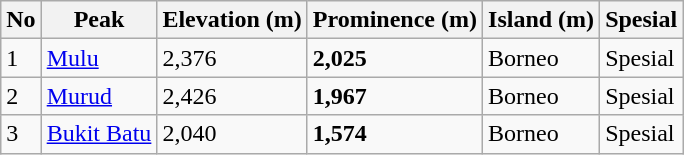<table class="wikitable sortable">
<tr>
<th>No</th>
<th>Peak</th>
<th>Elevation (m)</th>
<th>Prominence (m)</th>
<th>Island (m)</th>
<th>Spesial</th>
</tr>
<tr>
<td>1</td>
<td><a href='#'>Mulu</a></td>
<td>2,376</td>
<td><strong>2,025</strong></td>
<td>Borneo</td>
<td>Spesial</td>
</tr>
<tr>
<td>2</td>
<td><a href='#'>Murud</a></td>
<td>2,426</td>
<td><strong>1,967</strong></td>
<td>Borneo</td>
<td>Spesial</td>
</tr>
<tr>
<td>3</td>
<td><a href='#'>Bukit Batu</a></td>
<td>2,040</td>
<td><strong>1,574</strong></td>
<td>Borneo</td>
<td>Spesial</td>
</tr>
</table>
